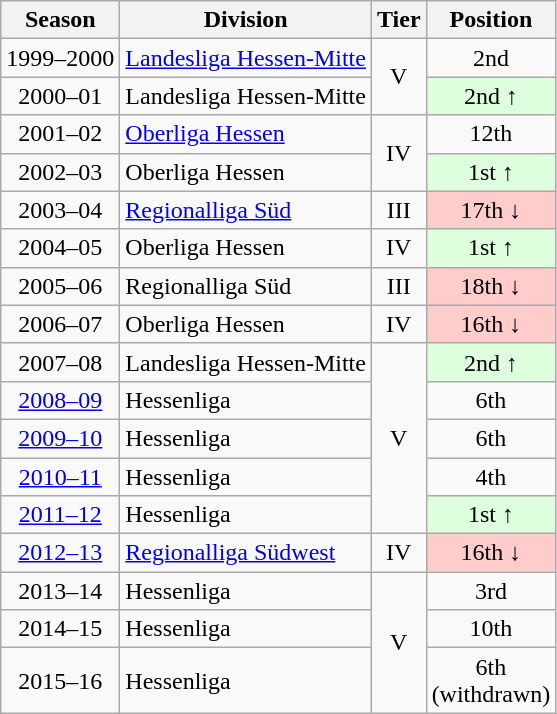<table class="wikitable">
<tr>
<th>Season</th>
<th>Division</th>
<th>Tier</th>
<th>Position</th>
</tr>
<tr align="center">
<td>1999–2000</td>
<td align="left"><a href='#'>Landesliga Hessen-Mitte</a></td>
<td rowspan=2>V</td>
<td>2nd</td>
</tr>
<tr align="center">
<td>2000–01</td>
<td align="left">Landesliga Hessen-Mitte</td>
<td style="background:#ddffdd">2nd ↑</td>
</tr>
<tr align="center">
<td>2001–02</td>
<td align="left"><a href='#'>Oberliga Hessen</a></td>
<td rowspan=2>IV</td>
<td>12th</td>
</tr>
<tr align="center">
<td>2002–03</td>
<td align="left">Oberliga Hessen</td>
<td style="background:#ddffdd">1st ↑</td>
</tr>
<tr align="center">
<td>2003–04</td>
<td align="left"><a href='#'>Regionalliga Süd</a></td>
<td>III</td>
<td style="background:#ffcccc">17th ↓</td>
</tr>
<tr align="center">
<td>2004–05</td>
<td align="left">Oberliga Hessen</td>
<td>IV</td>
<td style="background:#ddffdd">1st ↑</td>
</tr>
<tr align="center">
<td>2005–06</td>
<td align="left">Regionalliga Süd</td>
<td>III</td>
<td style="background:#ffcccc">18th ↓</td>
</tr>
<tr align="center">
<td>2006–07</td>
<td align="left">Oberliga Hessen</td>
<td>IV</td>
<td style="background:#ffcccc">16th ↓</td>
</tr>
<tr align="center">
<td>2007–08</td>
<td align="left">Landesliga Hessen-Mitte</td>
<td rowspan=5>V</td>
<td style="background:#ddffdd">2nd ↑</td>
</tr>
<tr align="center">
<td><a href='#'>2008–09</a></td>
<td align="left">Hessenliga</td>
<td>6th</td>
</tr>
<tr align="center">
<td><a href='#'>2009–10</a></td>
<td align="left">Hessenliga</td>
<td>6th</td>
</tr>
<tr align="center">
<td><a href='#'>2010–11</a></td>
<td align="left">Hessenliga</td>
<td>4th</td>
</tr>
<tr align="center">
<td><a href='#'>2011–12</a></td>
<td align="left">Hessenliga</td>
<td style="background:#ddffdd">1st ↑</td>
</tr>
<tr align="center">
<td><a href='#'>2012–13</a></td>
<td align="left"><a href='#'>Regionalliga Südwest</a></td>
<td>IV</td>
<td style="background:#ffcccc">16th ↓</td>
</tr>
<tr align="center">
<td>2013–14</td>
<td align="left">Hessenliga</td>
<td rowspan=3>V</td>
<td>3rd</td>
</tr>
<tr align="center">
<td>2014–15</td>
<td align="left">Hessenliga</td>
<td>10th</td>
</tr>
<tr align="center">
<td>2015–16</td>
<td align="left">Hessenliga</td>
<td>6th<br>(withdrawn)</td>
</tr>
</table>
